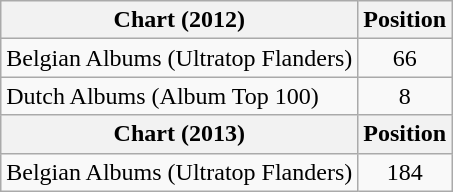<table class="wikitable">
<tr>
<th>Chart (2012)</th>
<th>Position</th>
</tr>
<tr>
<td>Belgian Albums (Ultratop Flanders)</td>
<td align="center">66</td>
</tr>
<tr>
<td>Dutch Albums (Album Top 100)</td>
<td align="center">8</td>
</tr>
<tr>
<th>Chart (2013)</th>
<th>Position</th>
</tr>
<tr>
<td>Belgian Albums (Ultratop Flanders)</td>
<td align="center">184</td>
</tr>
</table>
